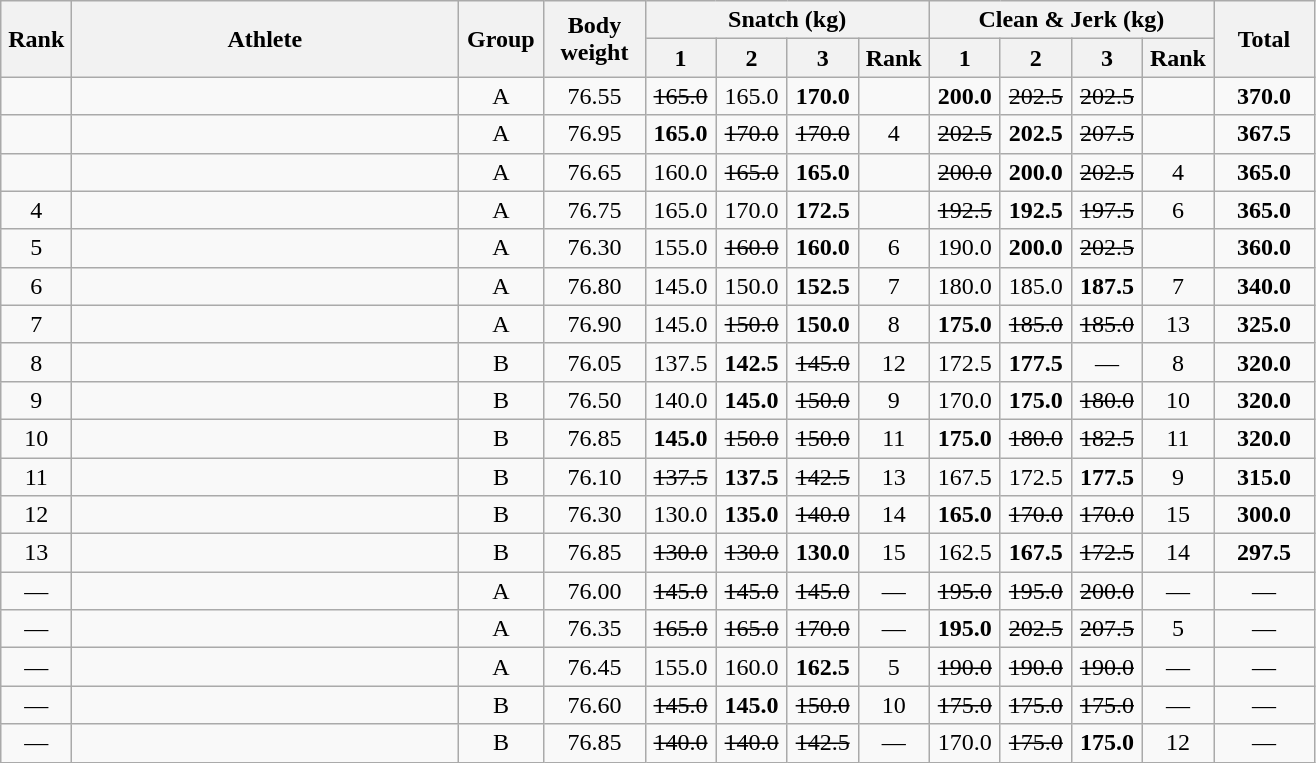<table class = "wikitable" style="text-align:center;">
<tr>
<th rowspan=2 width=40>Rank</th>
<th rowspan=2 width=250>Athlete</th>
<th rowspan=2 width=50>Group</th>
<th rowspan=2 width=60>Body weight</th>
<th colspan=4>Snatch (kg)</th>
<th colspan=4>Clean & Jerk (kg)</th>
<th rowspan=2 width=60>Total</th>
</tr>
<tr>
<th width=40>1</th>
<th width=40>2</th>
<th width=40>3</th>
<th width=40>Rank</th>
<th width=40>1</th>
<th width=40>2</th>
<th width=40>3</th>
<th width=40>Rank</th>
</tr>
<tr>
<td></td>
<td align=left></td>
<td>A</td>
<td>76.55</td>
<td><s>165.0 </s></td>
<td>165.0</td>
<td><strong>170.0</strong></td>
<td></td>
<td><strong>200.0</strong></td>
<td><s>202.5 </s></td>
<td><s>202.5 </s></td>
<td></td>
<td><strong>370.0</strong></td>
</tr>
<tr>
<td></td>
<td align=left></td>
<td>A</td>
<td>76.95</td>
<td><strong>165.0</strong></td>
<td><s>170.0 </s></td>
<td><s>170.0 </s></td>
<td>4</td>
<td><s>202.5 </s></td>
<td><strong>202.5</strong></td>
<td><s>207.5 </s></td>
<td></td>
<td><strong>367.5</strong></td>
</tr>
<tr>
<td></td>
<td align=left></td>
<td>A</td>
<td>76.65</td>
<td>160.0</td>
<td><s>165.0 </s></td>
<td><strong>165.0</strong></td>
<td></td>
<td><s>200.0 </s></td>
<td><strong>200.0</strong></td>
<td><s>202.5 </s></td>
<td>4</td>
<td><strong>365.0</strong></td>
</tr>
<tr>
<td>4</td>
<td align=left></td>
<td>A</td>
<td>76.75</td>
<td>165.0</td>
<td>170.0</td>
<td><strong>172.5</strong></td>
<td></td>
<td><s>192.5 </s></td>
<td><strong>192.5</strong></td>
<td><s>197.5 </s></td>
<td>6</td>
<td><strong>365.0</strong></td>
</tr>
<tr>
<td>5</td>
<td align=left></td>
<td>A</td>
<td>76.30</td>
<td>155.0</td>
<td><s>160.0 </s></td>
<td><strong>160.0</strong></td>
<td>6</td>
<td>190.0</td>
<td><strong>200.0</strong></td>
<td><s>202.5 </s></td>
<td></td>
<td><strong>360.0</strong></td>
</tr>
<tr>
<td>6</td>
<td align=left></td>
<td>A</td>
<td>76.80</td>
<td>145.0</td>
<td>150.0</td>
<td><strong>152.5</strong></td>
<td>7</td>
<td>180.0</td>
<td>185.0</td>
<td><strong>187.5</strong></td>
<td>7</td>
<td><strong>340.0</strong></td>
</tr>
<tr>
<td>7</td>
<td align=left></td>
<td>A</td>
<td>76.90</td>
<td>145.0</td>
<td><s>150.0 </s></td>
<td><strong>150.0</strong></td>
<td>8</td>
<td><strong>175.0</strong></td>
<td><s>185.0 </s></td>
<td><s>185.0 </s></td>
<td>13</td>
<td><strong>325.0</strong></td>
</tr>
<tr>
<td>8</td>
<td align=left></td>
<td>B</td>
<td>76.05</td>
<td>137.5</td>
<td><strong>142.5</strong></td>
<td><s>145.0 </s></td>
<td>12</td>
<td>172.5</td>
<td><strong>177.5</strong></td>
<td>—</td>
<td>8</td>
<td><strong>320.0</strong></td>
</tr>
<tr>
<td>9</td>
<td align=left></td>
<td>B</td>
<td>76.50</td>
<td>140.0</td>
<td><strong>145.0</strong></td>
<td><s>150.0 </s></td>
<td>9</td>
<td>170.0</td>
<td><strong>175.0</strong></td>
<td><s>180.0 </s></td>
<td>10</td>
<td><strong>320.0</strong></td>
</tr>
<tr>
<td>10</td>
<td align=left></td>
<td>B</td>
<td>76.85</td>
<td><strong>145.0</strong></td>
<td><s>150.0 </s></td>
<td><s>150.0 </s></td>
<td>11</td>
<td><strong>175.0</strong></td>
<td><s>180.0 </s></td>
<td><s>182.5 </s></td>
<td>11</td>
<td><strong>320.0</strong></td>
</tr>
<tr>
<td>11</td>
<td align=left></td>
<td>B</td>
<td>76.10</td>
<td><s>137.5 </s></td>
<td><strong>137.5</strong></td>
<td><s>142.5 </s></td>
<td>13</td>
<td>167.5</td>
<td>172.5</td>
<td><strong>177.5</strong></td>
<td>9</td>
<td><strong>315.0</strong></td>
</tr>
<tr>
<td>12</td>
<td align=left></td>
<td>B</td>
<td>76.30</td>
<td>130.0</td>
<td><strong>135.0</strong></td>
<td><s>140.0 </s></td>
<td>14</td>
<td><strong>165.0</strong></td>
<td><s>170.0 </s></td>
<td><s>170.0 </s></td>
<td>15</td>
<td><strong>300.0</strong></td>
</tr>
<tr>
<td>13</td>
<td align=left></td>
<td>B</td>
<td>76.85</td>
<td><s>130.0 </s></td>
<td><s>130.0 </s></td>
<td><strong>130.0</strong></td>
<td>15</td>
<td>162.5</td>
<td><strong>167.5</strong></td>
<td><s>172.5 </s></td>
<td>14</td>
<td><strong>297.5</strong></td>
</tr>
<tr>
<td>—</td>
<td align=left></td>
<td>A</td>
<td>76.00</td>
<td><s>145.0 </s></td>
<td><s>145.0 </s></td>
<td><s>145.0 </s></td>
<td>—</td>
<td><s>195.0 </s></td>
<td><s>195.0 </s></td>
<td><s>200.0 </s></td>
<td>—</td>
<td>—</td>
</tr>
<tr>
<td>—</td>
<td align=left></td>
<td>A</td>
<td>76.35</td>
<td><s>165.0 </s></td>
<td><s>165.0 </s></td>
<td><s>170.0 </s></td>
<td>—</td>
<td><strong>195.0</strong></td>
<td><s>202.5 </s></td>
<td><s>207.5 </s></td>
<td>5</td>
<td>—</td>
</tr>
<tr>
<td>—</td>
<td align=left></td>
<td>A</td>
<td>76.45</td>
<td>155.0</td>
<td>160.0</td>
<td><strong>162.5</strong></td>
<td>5</td>
<td><s>190.0 </s></td>
<td><s>190.0 </s></td>
<td><s>190.0 </s></td>
<td>—</td>
<td>—</td>
</tr>
<tr>
<td>—</td>
<td align=left></td>
<td>B</td>
<td>76.60</td>
<td><s>145.0 </s></td>
<td><strong>145.0</strong></td>
<td><s>150.0 </s></td>
<td>10</td>
<td><s>175.0 </s></td>
<td><s>175.0 </s></td>
<td><s>175.0 </s></td>
<td>—</td>
<td>—</td>
</tr>
<tr>
<td>—</td>
<td align=left></td>
<td>B</td>
<td>76.85</td>
<td><s>140.0 </s></td>
<td><s>140.0 </s></td>
<td><s>142.5 </s></td>
<td>—</td>
<td>170.0</td>
<td><s>175.0 </s></td>
<td><strong>175.0</strong></td>
<td>12</td>
<td>—</td>
</tr>
</table>
